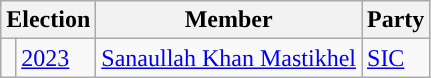<table class="wikitable">
<tr>
<th colspan="2">Election</th>
<th>Member</th>
<th>Party</th>
</tr>
<tr>
<td style="background-color: "></td>
<td><a href='#'>2023</a></td>
<td><a href='#'>Sanaullah Khan Mastikhel</a></td>
<td><a href='#'>SIC</a></td>
</tr>
</table>
